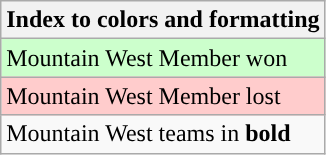<table class="wikitable">
<tr>
<th>Index to colors and formatting</th>
</tr>
<tr style="background:#cfc">
<td>Mountain West Member won</td>
</tr>
<tr style="background:#fcc">
<td>Mountain West Member lost</td>
</tr>
<tr>
<td>Mountain West teams in <strong>bold</strong></td>
</tr>
</table>
